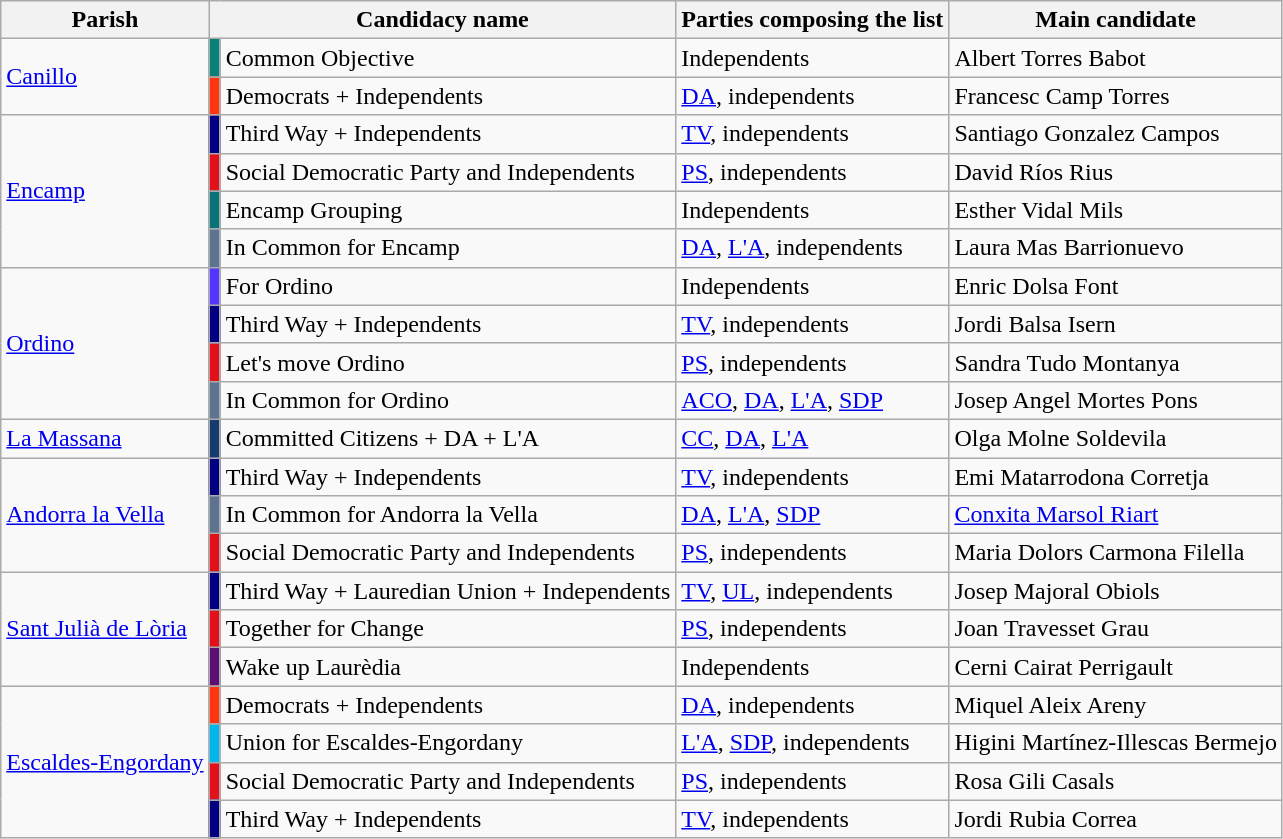<table class="wikitable">
<tr>
<th>Parish</th>
<th colspan="2">Candidacy name</th>
<th>Parties composing the list</th>
<th>Main candidate</th>
</tr>
<tr>
<td rowspan="2"><a href='#'>Canillo</a></td>
<td bgcolor = #09807a></td>
<td>Common Objective</td>
<td>Independents</td>
<td>Albert Torres Babot</td>
</tr>
<tr>
<td bgcolor="#FF350F"></td>
<td>Democrats + Independents</td>
<td><a href='#'>DA</a>, independents</td>
<td>Francesc Camp Torres</td>
</tr>
<tr>
<td rowspan="4"><a href='#'>Encamp</a></td>
<td bgcolor="#000080"></td>
<td>Third Way + Independents</td>
<td><a href='#'>TV</a>, independents</td>
<td>Santiago Gonzalez Campos</td>
</tr>
<tr>
<td bgcolor="#E21019"></td>
<td>Social Democratic Party and Independents</td>
<td><a href='#'>PS</a>, independents</td>
<td>David Ríos Rius</td>
</tr>
<tr>
<td bgcolor = #077376></td>
<td>Encamp Grouping</td>
<td>Independents</td>
<td>Esther Vidal Mils</td>
</tr>
<tr>
<td bgcolor = #5e7391></td>
<td>In Common for Encamp</td>
<td><a href='#'>DA</a>, <a href='#'>L'A</a>, independents</td>
<td>Laura Mas Barrionuevo</td>
</tr>
<tr>
<td rowspan="4"><a href='#'>Ordino</a></td>
<td bgcolor=#5235ff></td>
<td>For Ordino</td>
<td>Independents</td>
<td>Enric Dolsa Font</td>
</tr>
<tr>
<td bgcolor="#000080"></td>
<td>Third Way + Independents</td>
<td><a href='#'>TV</a>, independents</td>
<td>Jordi Balsa Isern</td>
</tr>
<tr>
<td bgcolor="#E21019"></td>
<td>Let's move Ordino</td>
<td><a href='#'>PS</a>, independents</td>
<td>Sandra Tudo Montanya</td>
</tr>
<tr>
<td bgcolor = #5e7391></td>
<td>In Common for Ordino</td>
<td><a href='#'>ACO</a>, <a href='#'>DA</a>, <a href='#'>L'A</a>, <a href='#'>SDP</a></td>
<td>Josep Angel Mortes Pons</td>
</tr>
<tr>
<td><a href='#'>La Massana</a></td>
<td bgcolor = #173b6f></td>
<td>Committed Citizens + DA + L'A</td>
<td><a href='#'>CC</a>, <a href='#'>DA</a>, <a href='#'>L'A</a></td>
<td>Olga Molne Soldevila</td>
</tr>
<tr>
<td rowspan="3"><a href='#'>Andorra la Vella</a></td>
<td bgcolor="#000080"></td>
<td>Third Way + Independents</td>
<td><a href='#'>TV</a>, independents</td>
<td>Emi Matarrodona Corretja</td>
</tr>
<tr>
<td bgcolor = #5e7391></td>
<td>In Common for Andorra la Vella</td>
<td><a href='#'>DA</a>, <a href='#'>L'A</a>, <a href='#'>SDP</a></td>
<td><a href='#'>Conxita Marsol Riart</a></td>
</tr>
<tr>
<td bgcolor="#E21019"></td>
<td>Social Democratic Party and Independents</td>
<td><a href='#'>PS</a>, independents</td>
<td>Maria Dolors Carmona Filella</td>
</tr>
<tr>
<td rowspan="3"><a href='#'>Sant Julià de Lòria</a></td>
<td bgcolor="#000080"></td>
<td>Third Way + Lauredian Union + Independents</td>
<td><a href='#'>TV</a>, <a href='#'>UL</a>, independents</td>
<td>Josep Majoral Obiols</td>
</tr>
<tr>
<td bgcolor="#E21019"></td>
<td>Together for Change</td>
<td><a href='#'>PS</a>, independents</td>
<td>Joan Travesset Grau</td>
</tr>
<tr>
<td bgcolor = #5b0e74></td>
<td>Wake up Laurèdia</td>
<td>Independents</td>
<td>Cerni Cairat Perrigault</td>
</tr>
<tr>
<td rowspan="4"><a href='#'>Escaldes-Engordany</a></td>
<td bgcolor="#FF350F"></td>
<td>Democrats + Independents</td>
<td><a href='#'>DA</a>, independents</td>
<td>Miquel Aleix Areny</td>
</tr>
<tr>
<td bgcolor="#00B7EB"></td>
<td>Union for Escaldes-Engordany</td>
<td><a href='#'>L'A</a>, <a href='#'>SDP</a>, independents</td>
<td>Higini Martínez-Illescas Bermejo</td>
</tr>
<tr>
<td bgcolor="#E21019"></td>
<td>Social Democratic Party and Independents</td>
<td><a href='#'>PS</a>, independents</td>
<td>Rosa Gili Casals</td>
</tr>
<tr>
<td bgcolor="#000080"></td>
<td>Third Way + Independents</td>
<td><a href='#'>TV</a>, independents</td>
<td>Jordi Rubia Correa</td>
</tr>
</table>
